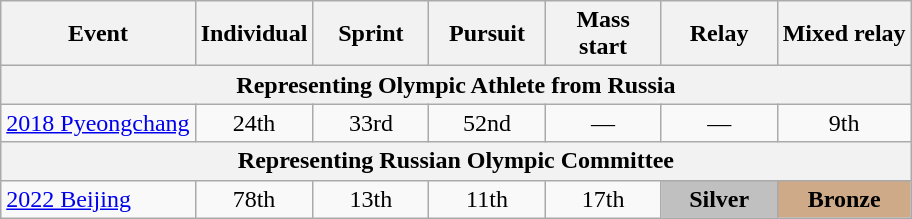<table class="wikitable" style="text-align: center;">
<tr>
<th>Event</th>
<th style="width:70px;">Individual</th>
<th style="width:70px;">Sprint</th>
<th style="width:70px;">Pursuit</th>
<th style="width:70px;">Mass start</th>
<th style="width:70px;">Relay</th>
<th>Mixed relay</th>
</tr>
<tr>
<th colspan=7>Representing  Olympic Athlete from Russia</th>
</tr>
<tr>
<td align=left> <a href='#'>2018 Pyeongchang</a></td>
<td>24th</td>
<td>33rd</td>
<td>52nd</td>
<td>—</td>
<td>—</td>
<td>9th</td>
</tr>
<tr>
<th colspan=7>Representing  Russian Olympic Committee</th>
</tr>
<tr>
<td align=left> <a href='#'>2022 Beijing</a></td>
<td>78th</td>
<td>13th</td>
<td>11th</td>
<td>17th</td>
<td style="background:silver;"><strong>Silver</strong></td>
<td style="background:#cfaa88;"><strong>Bronze</strong></td>
</tr>
</table>
